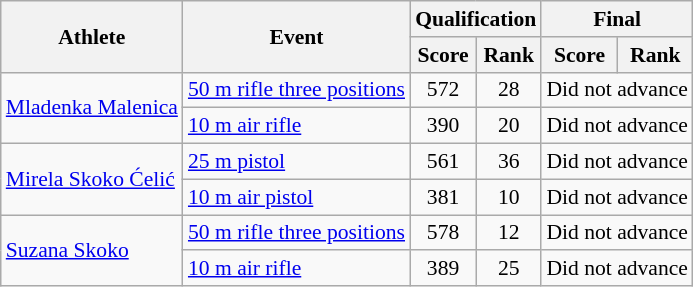<table class="wikitable" style="font-size:90%">
<tr>
<th rowspan="2">Athlete</th>
<th rowspan="2">Event</th>
<th colspan="2">Qualification</th>
<th colspan="2">Final</th>
</tr>
<tr>
<th>Score</th>
<th>Rank</th>
<th>Score</th>
<th>Rank</th>
</tr>
<tr>
<td rowspan=2><a href='#'>Mladenka Malenica</a></td>
<td><a href='#'>50 m rifle three positions</a></td>
<td align="center">572</td>
<td align="center">28</td>
<td colspan="2"  align="center">Did not advance</td>
</tr>
<tr>
<td><a href='#'>10 m air rifle</a></td>
<td align="center">390</td>
<td align="center">20</td>
<td colspan="2"  align="center">Did not advance</td>
</tr>
<tr>
<td rowspan=2><a href='#'>Mirela Skoko Ćelić</a></td>
<td><a href='#'>25 m pistol</a></td>
<td align="center">561</td>
<td align="center">36</td>
<td colspan="2"  align="center">Did not advance</td>
</tr>
<tr>
<td><a href='#'>10 m air pistol</a></td>
<td align="center">381</td>
<td align="center">10</td>
<td colspan="2"  align="center">Did not advance</td>
</tr>
<tr>
<td rowspan=2><a href='#'>Suzana Skoko</a></td>
<td><a href='#'>50 m rifle three positions</a></td>
<td align="center">578</td>
<td align="center">12</td>
<td colspan="2"  align="center">Did not advance</td>
</tr>
<tr>
<td><a href='#'>10 m air rifle</a></td>
<td align="center">389</td>
<td align="center">25</td>
<td colspan="2"  align="center">Did not advance</td>
</tr>
</table>
